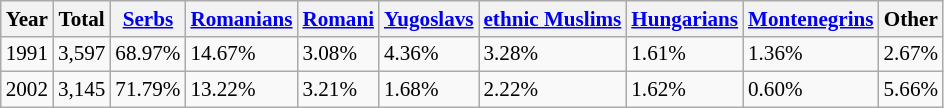<table class="wikitable" style="font-size:88%">
<tr>
<th>Year</th>
<th>Total</th>
<th><a href='#'>Serbs</a></th>
<th><a href='#'>Romanians</a></th>
<th><a href='#'>Romani</a></th>
<th><a href='#'>Yugoslavs</a></th>
<th><a href='#'>ethnic Muslims</a></th>
<th><a href='#'>Hungarians</a></th>
<th><a href='#'>Montenegrins</a></th>
<th>Other</th>
</tr>
<tr>
<td>1991</td>
<td>3,597</td>
<td>68.97%</td>
<td>14.67%</td>
<td>3.08%</td>
<td>4.36%</td>
<td>3.28%</td>
<td>1.61%</td>
<td>1.36%</td>
<td>2.67%</td>
</tr>
<tr>
<td>2002</td>
<td>3,145</td>
<td>71.79%</td>
<td>13.22%</td>
<td>3.21%</td>
<td>1.68%</td>
<td>2.22%</td>
<td>1.62%</td>
<td>0.60%</td>
<td>5.66%</td>
</tr>
</table>
